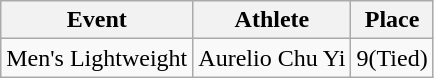<table class="wikitable">
<tr>
<th>Event</th>
<th>Athlete</th>
<th>Place</th>
</tr>
<tr>
<td>Men's Lightweight</td>
<td>Aurelio Chu Yi</td>
<td>9(Tied)</td>
</tr>
</table>
